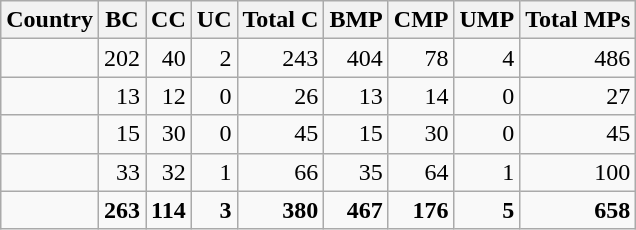<table class="wikitable mw-datatable sortable">
<tr>
<th>Country</th>
<th>BC</th>
<th>CC</th>
<th>UC</th>
<th>Total C</th>
<th>BMP</th>
<th>CMP</th>
<th>UMP</th>
<th>Total MPs</th>
</tr>
<tr>
<td></td>
<td align=right>202</td>
<td align=right>40</td>
<td align=right>2</td>
<td align=right>243</td>
<td align=right>404</td>
<td align=right>78</td>
<td align=right>4</td>
<td align=right>486</td>
</tr>
<tr>
<td></td>
<td align=right>13</td>
<td align=right>12</td>
<td align=right>0</td>
<td align=right>26</td>
<td align=right>13</td>
<td align=right>14</td>
<td align=right>0</td>
<td align=right>27</td>
</tr>
<tr>
<td></td>
<td align=right>15</td>
<td align=right>30</td>
<td align=right>0</td>
<td align=right>45</td>
<td align=right>15</td>
<td align=right>30</td>
<td align=right>0</td>
<td align=right>45</td>
</tr>
<tr>
<td></td>
<td align=right>33</td>
<td align=right>32</td>
<td align=right>1</td>
<td align=right>66</td>
<td align=right>35</td>
<td align=right>64</td>
<td align=right>1</td>
<td align=right>100</td>
</tr>
<tr class="sortbottom" style="font-weight:bold">
<td></td>
<td align=right>263</td>
<td align=right>114</td>
<td align=right>3</td>
<td align=right>380</td>
<td align=right>467</td>
<td align=right>176</td>
<td align=right>5</td>
<td align=right>658</td>
</tr>
</table>
